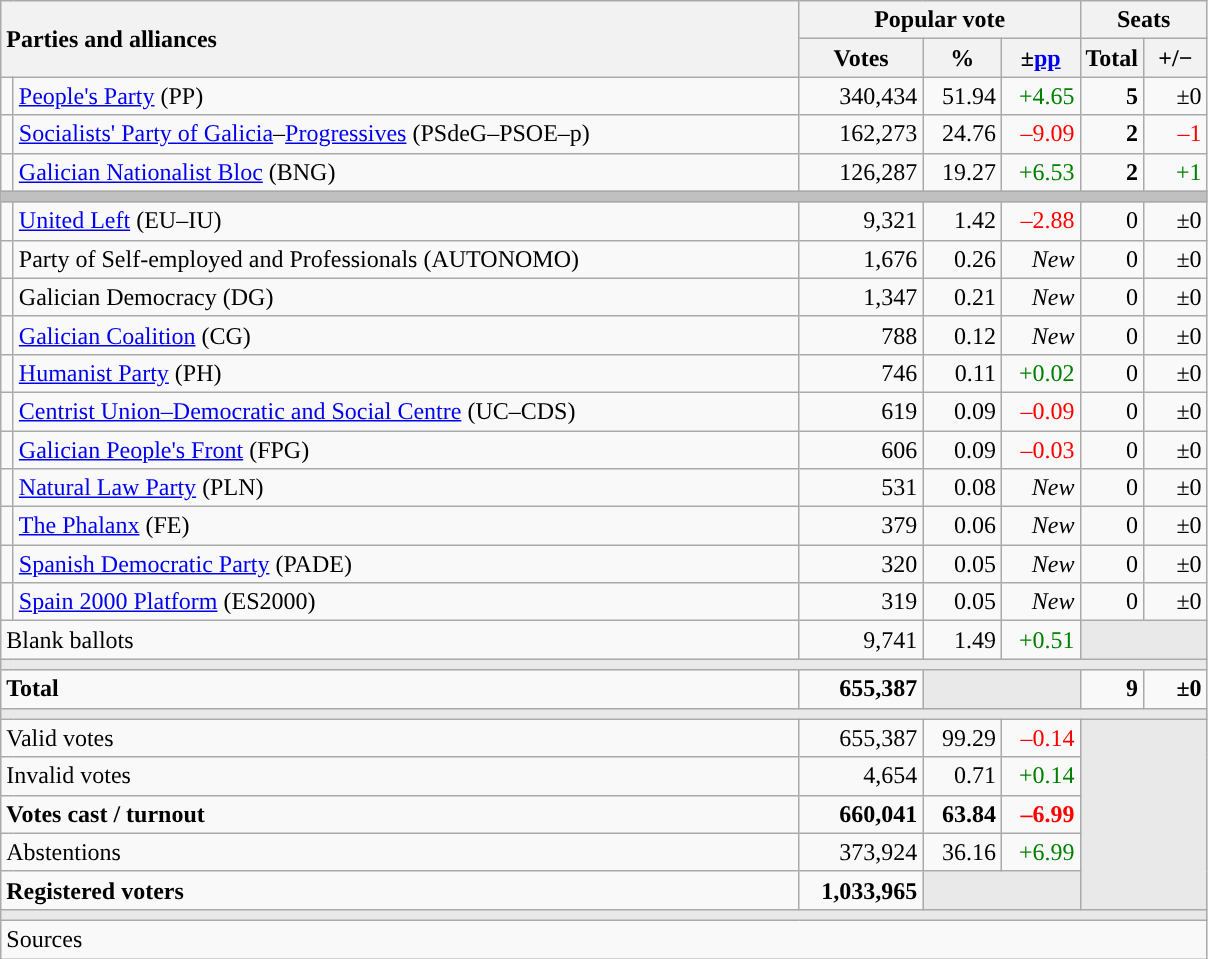<table class="wikitable" style="text-align:right;">
<tr>
<th style="text-align:left;" rowspan="2" colspan="2" width="525">Parties and alliances</th>
<th colspan="3">Popular vote</th>
<th colspan="2">Seats</th>
</tr>
<tr>
<th width="75">Votes</th>
<th width="45">%</th>
<th width="45">±<a href='#'>pp</a></th>
<th width="35">Total</th>
<th width="35">+/−</th>
</tr>
<tr>
<td width="1" style="color:inherit;background:"></td>
<td align="left"><a href='#'>People's Party</a> (PP)</td>
<td>340,434</td>
<td>51.94</td>
<td style="color:green;">+4.65</td>
<td><strong>5</strong></td>
<td>±0</td>
</tr>
<tr>
<td style="color:inherit;background:"></td>
<td align="left"><a href='#'>Socialists' Party of Galicia</a>–<a href='#'>Progressives</a> (PSdeG–PSOE–p)</td>
<td>162,273</td>
<td>24.76</td>
<td style="color:red;">–9.09</td>
<td><strong>2</strong></td>
<td style="color:red;">–1</td>
</tr>
<tr>
<td style="color:inherit;background:"></td>
<td align="left"><a href='#'>Galician Nationalist Bloc</a> (BNG)</td>
<td>126,287</td>
<td>19.27</td>
<td style="color:green;">+6.53</td>
<td><strong>2</strong></td>
<td style="color:green;">+1</td>
</tr>
<tr>
<td colspan="7" bgcolor="#C0C0C0"></td>
</tr>
<tr>
<td style="color:inherit;background:"></td>
<td align="left"><a href='#'>United Left</a> (EU–IU)</td>
<td>9,321</td>
<td>1.42</td>
<td style="color:red;">–2.88</td>
<td>0</td>
<td>±0</td>
</tr>
<tr>
<td style="color:inherit;background:"></td>
<td align="left">Party of Self-employed and Professionals (AUTONOMO)</td>
<td>1,676</td>
<td>0.26</td>
<td><em>New</em></td>
<td>0</td>
<td>±0</td>
</tr>
<tr>
<td style="color:inherit;background:"></td>
<td align="left">Galician Democracy (DG)</td>
<td>1,347</td>
<td>0.21</td>
<td><em>New</em></td>
<td>0</td>
<td>±0</td>
</tr>
<tr>
<td style="color:inherit;background:"></td>
<td align="left"><a href='#'>Galician Coalition</a> (CG)</td>
<td>788</td>
<td>0.12</td>
<td><em>New</em></td>
<td>0</td>
<td>±0</td>
</tr>
<tr>
<td style="color:inherit;background:"></td>
<td align="left"><a href='#'>Humanist Party</a> (PH)</td>
<td>746</td>
<td>0.11</td>
<td style="color:green;">+0.02</td>
<td>0</td>
<td>±0</td>
</tr>
<tr>
<td style="color:inherit;background:"></td>
<td align="left"><a href='#'>Centrist Union–Democratic and Social Centre</a> (UC–CDS)</td>
<td>619</td>
<td>0.09</td>
<td style="color:red;">–0.09</td>
<td>0</td>
<td>±0</td>
</tr>
<tr>
<td style="color:inherit;background:"></td>
<td align="left"><a href='#'>Galician People's Front</a> (FPG)</td>
<td>606</td>
<td>0.09</td>
<td style="color:red;">–0.03</td>
<td>0</td>
<td>±0</td>
</tr>
<tr>
<td style="color:inherit;background:"></td>
<td align="left"><a href='#'>Natural Law Party</a> (PLN)</td>
<td>531</td>
<td>0.08</td>
<td><em>New</em></td>
<td>0</td>
<td>±0</td>
</tr>
<tr>
<td style="color:inherit;background:"></td>
<td align="left"><a href='#'>The Phalanx</a> (FE)</td>
<td>379</td>
<td>0.06</td>
<td><em>New</em></td>
<td>0</td>
<td>±0</td>
</tr>
<tr>
<td style="color:inherit;background:"></td>
<td align="left"><a href='#'>Spanish Democratic Party</a> (PADE)</td>
<td>320</td>
<td>0.05</td>
<td><em>New</em></td>
<td>0</td>
<td>±0</td>
</tr>
<tr>
<td style="color:inherit;background:"></td>
<td align="left"><a href='#'>Spain 2000 Platform</a> (ES2000)</td>
<td>319</td>
<td>0.05</td>
<td><em>New</em></td>
<td>0</td>
<td>±0</td>
</tr>
<tr>
<td align="left" colspan="2">Blank ballots</td>
<td>9,741</td>
<td>1.49</td>
<td style="color:green;">+0.51</td>
<td bgcolor="#E9E9E9" colspan="2"></td>
</tr>
<tr>
<td colspan="7" bgcolor="#E9E9E9"></td>
</tr>
<tr style="font-weight:bold;">
<td align="left" colspan="2">Total</td>
<td>655,387</td>
<td bgcolor="#E9E9E9" colspan="2"></td>
<td>9</td>
<td>±0</td>
</tr>
<tr>
<td colspan="7" bgcolor="#E9E9E9"></td>
</tr>
<tr>
<td align="left" colspan="2">Valid votes</td>
<td>655,387</td>
<td>99.29</td>
<td style="color:red;">–0.14</td>
<td bgcolor="#E9E9E9" colspan="2" rowspan="5"></td>
</tr>
<tr>
<td align="left" colspan="2">Invalid votes</td>
<td>4,654</td>
<td>0.71</td>
<td style="color:green;">+0.14</td>
</tr>
<tr style="font-weight:bold;">
<td align="left" colspan="2">Votes cast / turnout</td>
<td>660,041</td>
<td>63.84</td>
<td style="color:red;">–6.99</td>
</tr>
<tr>
<td align="left" colspan="2">Abstentions</td>
<td>373,924</td>
<td>36.16</td>
<td style="color:green;">+6.99</td>
</tr>
<tr style="font-weight:bold;">
<td align="left" colspan="2">Registered voters</td>
<td>1,033,965</td>
<td bgcolor="#E9E9E9" colspan="2"></td>
</tr>
<tr>
<td colspan="7" bgcolor="#E9E9E9"></td>
</tr>
<tr>
<td align="left" colspan="7">Sources</td>
</tr>
</table>
